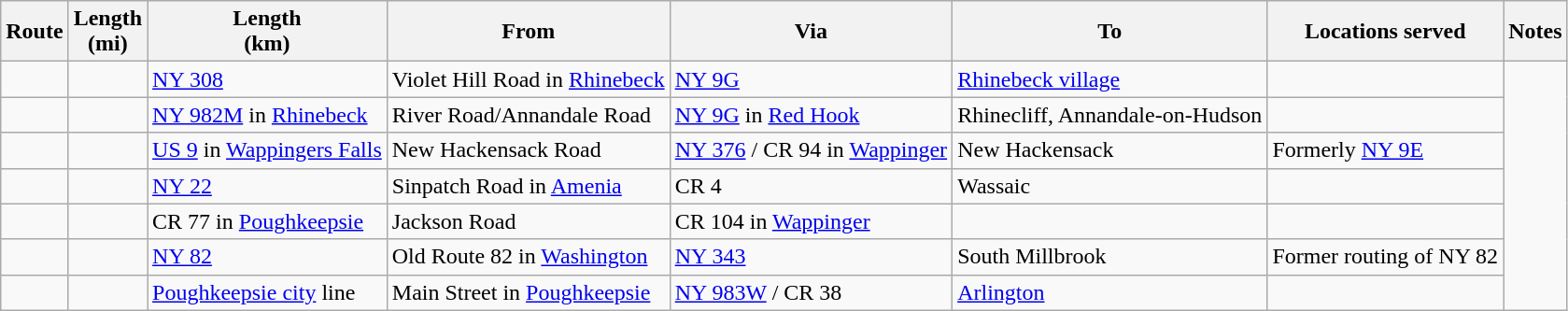<table class="wikitable sortable">
<tr>
<th>Route</th>
<th>Length<br>(mi)</th>
<th>Length<br>(km)</th>
<th class="unsortable">From</th>
<th class="unsortable">Via</th>
<th class="unsortable">To</th>
<th class="unsortable">Locations served</th>
<th class="unsortable">Notes</th>
</tr>
<tr>
<td id="101"></td>
<td></td>
<td><a href='#'>NY&nbsp;308</a></td>
<td>Violet Hill Road in <a href='#'>Rhinebeck</a></td>
<td><a href='#'>NY&nbsp;9G</a></td>
<td><a href='#'>Rhinebeck village</a></td>
<td></td>
</tr>
<tr>
<td id="103"></td>
<td></td>
<td><a href='#'>NY&nbsp;982M</a> in <a href='#'>Rhinebeck</a></td>
<td>River Road/Annandale Road</td>
<td><a href='#'>NY&nbsp;9G</a> in <a href='#'>Red Hook</a></td>
<td>Rhinecliff, Annandale-on-Hudson</td>
<td></td>
</tr>
<tr>
<td id="104"></td>
<td></td>
<td><a href='#'>US 9</a> in <a href='#'>Wappingers Falls</a></td>
<td>New Hackensack Road</td>
<td><a href='#'>NY&nbsp;376</a> / CR 94 in <a href='#'>Wappinger</a></td>
<td>New Hackensack</td>
<td>Formerly <a href='#'>NY&nbsp;9E</a></td>
</tr>
<tr>
<td id="105"></td>
<td></td>
<td><a href='#'>NY&nbsp;22</a></td>
<td>Sinpatch Road in <a href='#'>Amenia</a></td>
<td>CR 4</td>
<td>Wassaic</td>
<td></td>
</tr>
<tr>
<td id="110"></td>
<td></td>
<td>CR 77 in <a href='#'>Poughkeepsie</a></td>
<td>Jackson Road</td>
<td>CR 104 in <a href='#'>Wappinger</a></td>
<td></td>
<td></td>
</tr>
<tr>
<td id="111"></td>
<td></td>
<td><a href='#'>NY&nbsp;82</a></td>
<td>Old Route 82 in <a href='#'>Washington</a></td>
<td><a href='#'>NY&nbsp;343</a></td>
<td>South Millbrook</td>
<td>Former routing of NY 82</td>
</tr>
<tr>
<td id="114"></td>
<td></td>
<td><a href='#'>Poughkeepsie city</a> line</td>
<td>Main Street in <a href='#'>Poughkeepsie</a></td>
<td><a href='#'>NY&nbsp;983W</a> / CR 38</td>
<td><a href='#'>Arlington</a></td>
<td></td>
</tr>
</table>
